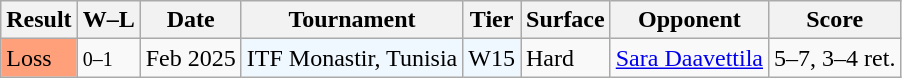<table class="wikitable sortable">
<tr>
<th>Result</th>
<th class=unsortable>W–L</th>
<th>Date</th>
<th>Tournament</th>
<th>Tier</th>
<th>Surface</th>
<th>Opponent</th>
<th class=unsortable>Score</th>
</tr>
<tr>
<td style="background:#ffa07a;">Loss</td>
<td><small>0–1</small></td>
<td>Feb 2025</td>
<td style="background:#f0f8ff;">ITF Monastir, Tunisia</td>
<td style="background:#f0f8ff;">W15</td>
<td>Hard</td>
<td> <a href='#'>Sara Daavettila</a></td>
<td>5–7, 3–4 ret.</td>
</tr>
</table>
